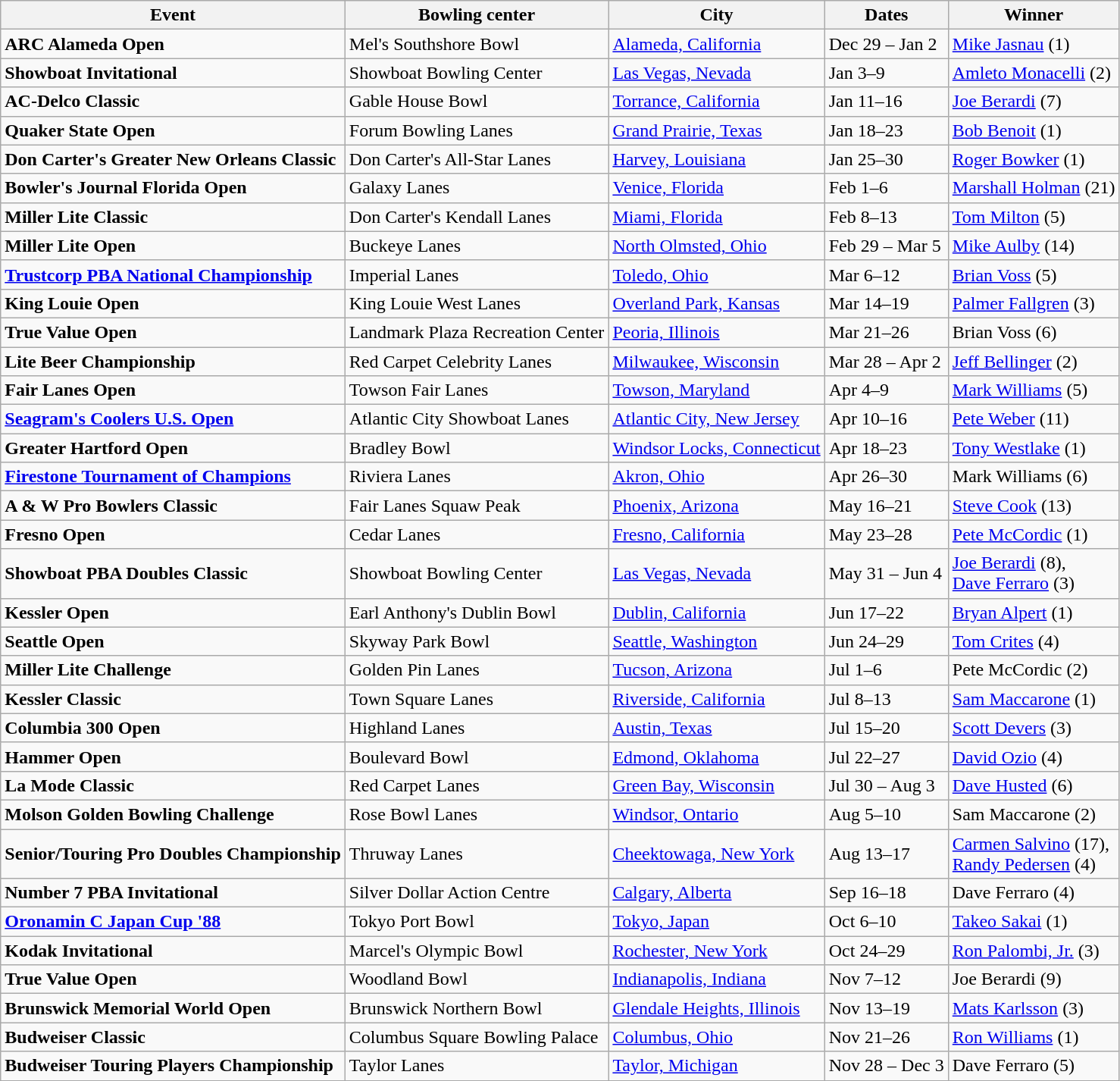<table class="wikitable">
<tr>
<th>Event</th>
<th>Bowling center</th>
<th>City</th>
<th>Dates</th>
<th>Winner</th>
</tr>
<tr>
<td><strong>ARC Alameda Open</strong></td>
<td>Mel's Southshore Bowl</td>
<td><a href='#'>Alameda, California</a></td>
<td>Dec 29 – Jan 2</td>
<td><a href='#'>Mike Jasnau</a> (1)</td>
</tr>
<tr>
<td><strong>Showboat Invitational</strong></td>
<td>Showboat Bowling Center</td>
<td><a href='#'>Las Vegas, Nevada</a></td>
<td>Jan 3–9</td>
<td><a href='#'>Amleto Monacelli</a> (2)</td>
</tr>
<tr>
<td><strong>AC-Delco Classic</strong></td>
<td>Gable House Bowl</td>
<td><a href='#'>Torrance, California</a></td>
<td>Jan 11–16</td>
<td><a href='#'>Joe Berardi</a> (7)</td>
</tr>
<tr>
<td><strong>Quaker State Open</strong></td>
<td>Forum Bowling Lanes</td>
<td><a href='#'>Grand Prairie, Texas</a></td>
<td>Jan 18–23</td>
<td><a href='#'>Bob Benoit</a> (1)</td>
</tr>
<tr>
<td><strong>Don Carter's Greater New Orleans Classic</strong></td>
<td>Don Carter's All-Star Lanes</td>
<td><a href='#'>Harvey, Louisiana</a></td>
<td>Jan 25–30</td>
<td><a href='#'>Roger Bowker</a> (1)</td>
</tr>
<tr>
<td><strong>Bowler's Journal Florida Open</strong></td>
<td>Galaxy Lanes</td>
<td><a href='#'>Venice, Florida</a></td>
<td>Feb 1–6</td>
<td><a href='#'>Marshall Holman</a> (21)</td>
</tr>
<tr>
<td><strong>Miller Lite Classic</strong></td>
<td>Don Carter's Kendall Lanes</td>
<td><a href='#'>Miami, Florida</a></td>
<td>Feb 8–13</td>
<td><a href='#'>Tom Milton</a> (5)</td>
</tr>
<tr>
<td><strong>Miller Lite Open</strong></td>
<td>Buckeye Lanes</td>
<td><a href='#'>North Olmsted, Ohio</a></td>
<td>Feb 29 – Mar 5</td>
<td><a href='#'>Mike Aulby</a> (14)</td>
</tr>
<tr>
<td><strong><a href='#'>Trustcorp PBA National Championship</a></strong></td>
<td>Imperial Lanes</td>
<td><a href='#'>Toledo, Ohio</a></td>
<td>Mar 6–12</td>
<td><a href='#'>Brian Voss</a> (5)</td>
</tr>
<tr>
<td><strong>King Louie Open</strong></td>
<td>King Louie West Lanes</td>
<td><a href='#'>Overland Park, Kansas</a></td>
<td>Mar 14–19</td>
<td><a href='#'>Palmer Fallgren</a> (3)</td>
</tr>
<tr>
<td><strong>True Value Open</strong></td>
<td>Landmark Plaza Recreation Center</td>
<td><a href='#'>Peoria, Illinois</a></td>
<td>Mar 21–26</td>
<td>Brian Voss (6)</td>
</tr>
<tr>
<td><strong>Lite Beer Championship</strong></td>
<td>Red Carpet Celebrity Lanes</td>
<td><a href='#'>Milwaukee, Wisconsin</a></td>
<td>Mar 28 – Apr 2</td>
<td><a href='#'>Jeff Bellinger</a> (2)</td>
</tr>
<tr>
<td><strong>Fair Lanes Open</strong></td>
<td>Towson Fair Lanes</td>
<td><a href='#'>Towson, Maryland</a></td>
<td>Apr 4–9</td>
<td><a href='#'>Mark Williams</a> (5)</td>
</tr>
<tr>
<td><strong><a href='#'>Seagram's Coolers U.S. Open</a></strong></td>
<td>Atlantic City Showboat Lanes</td>
<td><a href='#'>Atlantic City, New Jersey</a></td>
<td>Apr 10–16</td>
<td><a href='#'>Pete Weber</a> (11)</td>
</tr>
<tr>
<td><strong>Greater Hartford Open</strong></td>
<td>Bradley Bowl</td>
<td><a href='#'>Windsor Locks, Connecticut</a></td>
<td>Apr 18–23</td>
<td><a href='#'>Tony Westlake</a> (1)</td>
</tr>
<tr>
<td><strong><a href='#'>Firestone Tournament of Champions</a></strong></td>
<td>Riviera Lanes</td>
<td><a href='#'>Akron, Ohio</a></td>
<td>Apr 26–30</td>
<td>Mark Williams (6)</td>
</tr>
<tr>
<td><strong>A & W Pro Bowlers Classic</strong></td>
<td>Fair Lanes Squaw Peak</td>
<td><a href='#'>Phoenix, Arizona</a></td>
<td>May 16–21</td>
<td><a href='#'>Steve Cook</a> (13)</td>
</tr>
<tr>
<td><strong>Fresno Open</strong></td>
<td>Cedar Lanes</td>
<td><a href='#'>Fresno, California</a></td>
<td>May 23–28</td>
<td><a href='#'>Pete McCordic</a> (1)</td>
</tr>
<tr>
<td><strong>Showboat PBA Doubles Classic</strong></td>
<td>Showboat Bowling Center</td>
<td><a href='#'>Las Vegas, Nevada</a></td>
<td>May 31 – Jun 4</td>
<td><a href='#'>Joe Berardi</a> (8),<br><a href='#'>Dave Ferraro</a> (3)</td>
</tr>
<tr>
<td><strong>Kessler Open</strong></td>
<td>Earl Anthony's Dublin Bowl</td>
<td><a href='#'>Dublin, California</a></td>
<td>Jun 17–22</td>
<td><a href='#'>Bryan Alpert</a> (1)</td>
</tr>
<tr>
<td><strong>Seattle Open</strong></td>
<td>Skyway Park Bowl</td>
<td><a href='#'>Seattle, Washington</a></td>
<td>Jun 24–29</td>
<td><a href='#'>Tom Crites</a> (4)</td>
</tr>
<tr>
<td><strong>Miller Lite Challenge</strong></td>
<td>Golden Pin Lanes</td>
<td><a href='#'>Tucson, Arizona</a></td>
<td>Jul 1–6</td>
<td>Pete McCordic (2)</td>
</tr>
<tr>
<td><strong>Kessler Classic</strong></td>
<td>Town Square Lanes</td>
<td><a href='#'>Riverside, California</a></td>
<td>Jul 8–13</td>
<td><a href='#'>Sam Maccarone</a> (1)</td>
</tr>
<tr>
<td><strong>Columbia 300 Open</strong></td>
<td>Highland Lanes</td>
<td><a href='#'>Austin, Texas</a></td>
<td>Jul 15–20</td>
<td><a href='#'>Scott Devers</a> (3)</td>
</tr>
<tr>
<td><strong>Hammer Open</strong></td>
<td>Boulevard Bowl</td>
<td><a href='#'>Edmond, Oklahoma</a></td>
<td>Jul 22–27</td>
<td><a href='#'>David Ozio</a> (4)</td>
</tr>
<tr>
<td><strong>La Mode Classic</strong></td>
<td>Red Carpet Lanes</td>
<td><a href='#'>Green Bay, Wisconsin</a></td>
<td>Jul 30 – Aug 3</td>
<td><a href='#'>Dave Husted</a> (6)</td>
</tr>
<tr>
<td><strong>Molson Golden Bowling Challenge</strong></td>
<td>Rose Bowl Lanes</td>
<td><a href='#'>Windsor, Ontario</a></td>
<td>Aug 5–10</td>
<td>Sam Maccarone (2)</td>
</tr>
<tr>
<td><strong>Senior/Touring Pro Doubles Championship</strong></td>
<td>Thruway Lanes</td>
<td><a href='#'>Cheektowaga, New York</a></td>
<td>Aug 13–17</td>
<td><a href='#'>Carmen Salvino</a> (17),<br><a href='#'>Randy Pedersen</a> (4)</td>
</tr>
<tr>
<td><strong>Number 7 PBA Invitational</strong></td>
<td>Silver Dollar Action Centre</td>
<td><a href='#'>Calgary, Alberta</a></td>
<td>Sep 16–18</td>
<td>Dave Ferraro (4)</td>
</tr>
<tr>
<td><strong><a href='#'>Oronamin C Japan Cup '88</a></strong></td>
<td>Tokyo Port Bowl</td>
<td><a href='#'>Tokyo, Japan</a></td>
<td>Oct 6–10</td>
<td><a href='#'>Takeo Sakai</a> (1)</td>
</tr>
<tr>
<td><strong>Kodak Invitational</strong></td>
<td>Marcel's Olympic Bowl</td>
<td><a href='#'>Rochester, New York</a></td>
<td>Oct 24–29</td>
<td><a href='#'>Ron Palombi, Jr.</a> (3)</td>
</tr>
<tr>
<td><strong>True Value Open</strong></td>
<td>Woodland Bowl</td>
<td><a href='#'>Indianapolis, Indiana</a></td>
<td>Nov 7–12</td>
<td>Joe Berardi (9)</td>
</tr>
<tr>
<td><strong>Brunswick Memorial World Open</strong></td>
<td>Brunswick Northern Bowl</td>
<td><a href='#'>Glendale Heights, Illinois</a></td>
<td>Nov 13–19</td>
<td><a href='#'>Mats Karlsson</a> (3)</td>
</tr>
<tr>
<td><strong>Budweiser Classic</strong></td>
<td>Columbus Square Bowling Palace</td>
<td><a href='#'>Columbus, Ohio</a></td>
<td>Nov 21–26</td>
<td><a href='#'>Ron Williams</a> (1)</td>
</tr>
<tr>
<td><strong>Budweiser Touring Players Championship</strong></td>
<td>Taylor Lanes</td>
<td><a href='#'>Taylor, Michigan</a></td>
<td>Nov 28 – Dec 3</td>
<td>Dave Ferraro (5)</td>
</tr>
</table>
